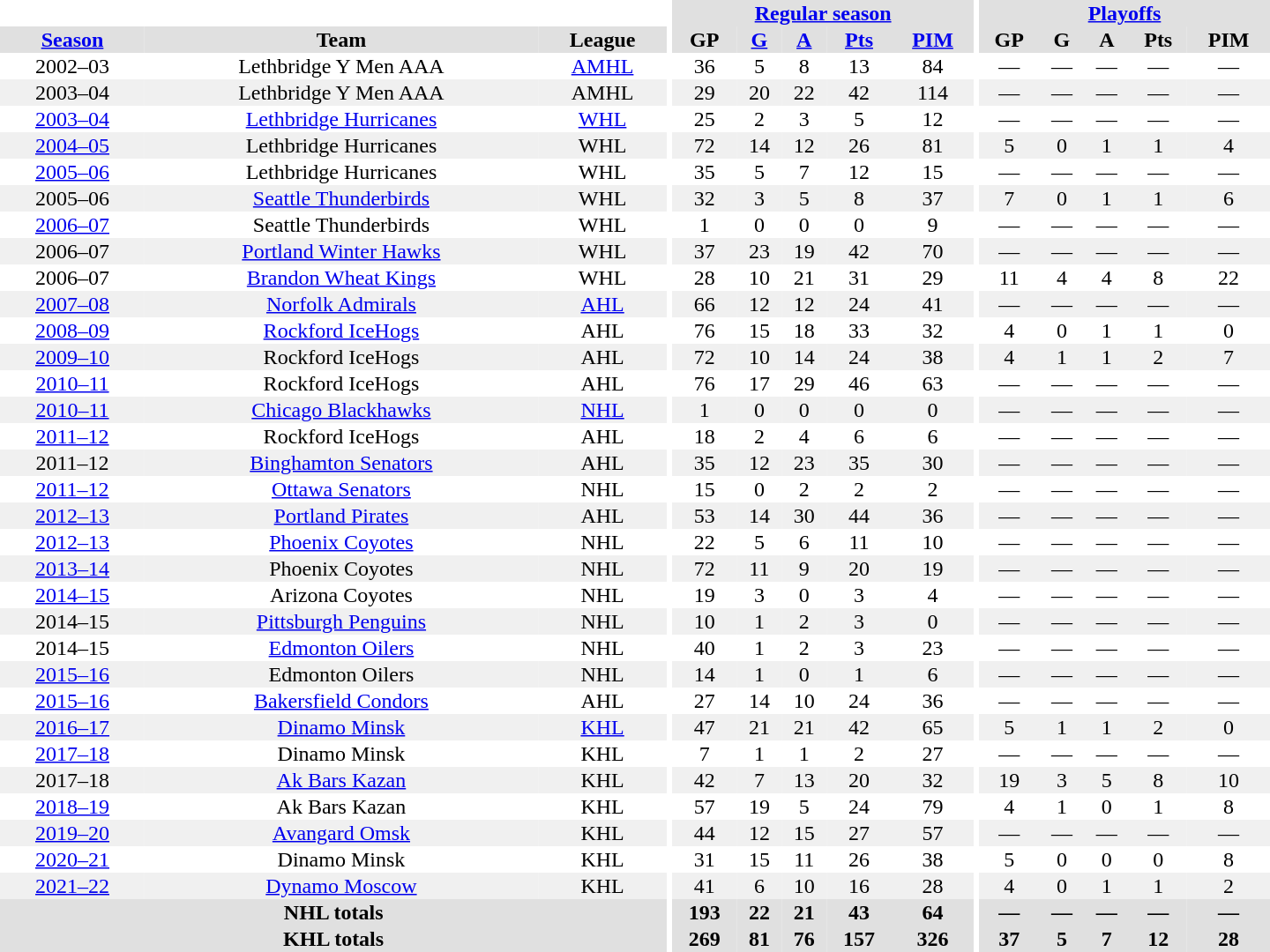<table border="0" cellpadding="1" cellspacing="0" style="text-align:center; width:60em">
<tr bgcolor="#e0e0e0">
<th colspan="3"  bgcolor="#ffffff"></th>
<th rowspan="99" bgcolor="#ffffff"></th>
<th colspan="5"><a href='#'>Regular season</a></th>
<th rowspan="99" bgcolor="#ffffff"></th>
<th colspan="5"><a href='#'>Playoffs</a></th>
</tr>
<tr bgcolor="#e0e0e0">
<th><a href='#'>Season</a></th>
<th>Team</th>
<th>League</th>
<th>GP</th>
<th><a href='#'>G</a></th>
<th><a href='#'>A</a></th>
<th><a href='#'>Pts</a></th>
<th><a href='#'>PIM</a></th>
<th>GP</th>
<th>G</th>
<th>A</th>
<th>Pts</th>
<th>PIM</th>
</tr>
<tr>
<td>2002–03</td>
<td>Lethbridge Y Men AAA</td>
<td><a href='#'>AMHL</a></td>
<td>36</td>
<td>5</td>
<td>8</td>
<td>13</td>
<td>84</td>
<td>—</td>
<td>—</td>
<td>—</td>
<td>—</td>
<td>—</td>
</tr>
<tr bgcolor="#f0f0f0">
<td>2003–04</td>
<td>Lethbridge Y Men AAA</td>
<td>AMHL</td>
<td>29</td>
<td>20</td>
<td>22</td>
<td>42</td>
<td>114</td>
<td>—</td>
<td>—</td>
<td>—</td>
<td>—</td>
<td>—</td>
</tr>
<tr>
<td><a href='#'>2003–04</a></td>
<td><a href='#'>Lethbridge Hurricanes</a></td>
<td><a href='#'>WHL</a></td>
<td>25</td>
<td>2</td>
<td>3</td>
<td>5</td>
<td>12</td>
<td>—</td>
<td>—</td>
<td>—</td>
<td>—</td>
<td>—</td>
</tr>
<tr bgcolor="#f0f0f0">
<td><a href='#'>2004–05</a></td>
<td>Lethbridge Hurricanes</td>
<td>WHL</td>
<td>72</td>
<td>14</td>
<td>12</td>
<td>26</td>
<td>81</td>
<td>5</td>
<td>0</td>
<td>1</td>
<td>1</td>
<td>4</td>
</tr>
<tr>
<td><a href='#'>2005–06</a></td>
<td>Lethbridge Hurricanes</td>
<td>WHL</td>
<td>35</td>
<td>5</td>
<td>7</td>
<td>12</td>
<td>15</td>
<td>—</td>
<td>—</td>
<td>—</td>
<td>—</td>
<td>—</td>
</tr>
<tr bgcolor="#f0f0f0">
<td>2005–06</td>
<td><a href='#'>Seattle Thunderbirds</a></td>
<td>WHL</td>
<td>32</td>
<td>3</td>
<td>5</td>
<td>8</td>
<td>37</td>
<td>7</td>
<td>0</td>
<td>1</td>
<td>1</td>
<td>6</td>
</tr>
<tr>
<td><a href='#'>2006–07</a></td>
<td>Seattle Thunderbirds</td>
<td>WHL</td>
<td>1</td>
<td>0</td>
<td>0</td>
<td>0</td>
<td>9</td>
<td>—</td>
<td>—</td>
<td>—</td>
<td>—</td>
<td>—</td>
</tr>
<tr bgcolor="#f0f0f0">
<td>2006–07</td>
<td><a href='#'>Portland Winter Hawks</a></td>
<td>WHL</td>
<td>37</td>
<td>23</td>
<td>19</td>
<td>42</td>
<td>70</td>
<td>—</td>
<td>—</td>
<td>—</td>
<td>—</td>
<td>—</td>
</tr>
<tr>
<td>2006–07</td>
<td><a href='#'>Brandon Wheat Kings</a></td>
<td>WHL</td>
<td>28</td>
<td>10</td>
<td>21</td>
<td>31</td>
<td>29</td>
<td>11</td>
<td>4</td>
<td>4</td>
<td>8</td>
<td>22</td>
</tr>
<tr bgcolor="#f0f0f0">
<td><a href='#'>2007–08</a></td>
<td><a href='#'>Norfolk Admirals</a></td>
<td><a href='#'>AHL</a></td>
<td>66</td>
<td>12</td>
<td>12</td>
<td>24</td>
<td>41</td>
<td>—</td>
<td>—</td>
<td>—</td>
<td>—</td>
<td>—</td>
</tr>
<tr>
<td><a href='#'>2008–09</a></td>
<td><a href='#'>Rockford IceHogs</a></td>
<td>AHL</td>
<td>76</td>
<td>15</td>
<td>18</td>
<td>33</td>
<td>32</td>
<td>4</td>
<td>0</td>
<td>1</td>
<td>1</td>
<td>0</td>
</tr>
<tr bgcolor="#f0f0f0">
<td><a href='#'>2009–10</a></td>
<td>Rockford IceHogs</td>
<td>AHL</td>
<td>72</td>
<td>10</td>
<td>14</td>
<td>24</td>
<td>38</td>
<td>4</td>
<td>1</td>
<td>1</td>
<td>2</td>
<td>7</td>
</tr>
<tr>
<td><a href='#'>2010–11</a></td>
<td>Rockford IceHogs</td>
<td>AHL</td>
<td>76</td>
<td>17</td>
<td>29</td>
<td>46</td>
<td>63</td>
<td>—</td>
<td>—</td>
<td>—</td>
<td>—</td>
<td>—</td>
</tr>
<tr bgcolor="#f0f0f0">
<td><a href='#'>2010–11</a></td>
<td><a href='#'>Chicago Blackhawks</a></td>
<td><a href='#'>NHL</a></td>
<td>1</td>
<td>0</td>
<td>0</td>
<td>0</td>
<td>0</td>
<td>—</td>
<td>—</td>
<td>—</td>
<td>—</td>
<td>—</td>
</tr>
<tr>
<td><a href='#'>2011–12</a></td>
<td>Rockford IceHogs</td>
<td>AHL</td>
<td>18</td>
<td>2</td>
<td>4</td>
<td>6</td>
<td>6</td>
<td>—</td>
<td>—</td>
<td>—</td>
<td>—</td>
<td>—</td>
</tr>
<tr bgcolor="#f0f0f0">
<td>2011–12</td>
<td><a href='#'>Binghamton Senators</a></td>
<td>AHL</td>
<td>35</td>
<td>12</td>
<td>23</td>
<td>35</td>
<td>30</td>
<td>—</td>
<td>—</td>
<td>—</td>
<td>—</td>
<td>—</td>
</tr>
<tr>
<td><a href='#'>2011–12</a></td>
<td><a href='#'>Ottawa Senators</a></td>
<td>NHL</td>
<td>15</td>
<td>0</td>
<td>2</td>
<td>2</td>
<td>2</td>
<td>—</td>
<td>—</td>
<td>—</td>
<td>—</td>
<td>—</td>
</tr>
<tr bgcolor="#f0f0f0">
<td><a href='#'>2012–13</a></td>
<td><a href='#'>Portland Pirates</a></td>
<td>AHL</td>
<td>53</td>
<td>14</td>
<td>30</td>
<td>44</td>
<td>36</td>
<td>—</td>
<td>—</td>
<td>—</td>
<td>—</td>
<td>—</td>
</tr>
<tr>
<td><a href='#'>2012–13</a></td>
<td><a href='#'>Phoenix Coyotes</a></td>
<td>NHL</td>
<td>22</td>
<td>5</td>
<td>6</td>
<td>11</td>
<td>10</td>
<td>—</td>
<td>—</td>
<td>—</td>
<td>—</td>
<td>—</td>
</tr>
<tr bgcolor="#f0f0f0">
<td><a href='#'>2013–14</a></td>
<td>Phoenix Coyotes</td>
<td>NHL</td>
<td>72</td>
<td>11</td>
<td>9</td>
<td>20</td>
<td>19</td>
<td>—</td>
<td>—</td>
<td>—</td>
<td>—</td>
<td>—</td>
</tr>
<tr>
<td><a href='#'>2014–15</a></td>
<td>Arizona Coyotes</td>
<td>NHL</td>
<td>19</td>
<td>3</td>
<td>0</td>
<td>3</td>
<td>4</td>
<td>—</td>
<td>—</td>
<td>—</td>
<td>—</td>
<td>—</td>
</tr>
<tr bgcolor="#f0f0f0">
<td>2014–15</td>
<td><a href='#'>Pittsburgh Penguins</a></td>
<td>NHL</td>
<td>10</td>
<td>1</td>
<td>2</td>
<td>3</td>
<td>0</td>
<td>—</td>
<td>—</td>
<td>—</td>
<td>—</td>
<td>—</td>
</tr>
<tr>
<td>2014–15</td>
<td><a href='#'>Edmonton Oilers</a></td>
<td>NHL</td>
<td>40</td>
<td>1</td>
<td>2</td>
<td>3</td>
<td>23</td>
<td>—</td>
<td>—</td>
<td>—</td>
<td>—</td>
<td>—</td>
</tr>
<tr bgcolor="#f0f0f0">
<td><a href='#'>2015–16</a></td>
<td>Edmonton Oilers</td>
<td>NHL</td>
<td>14</td>
<td>1</td>
<td>0</td>
<td>1</td>
<td>6</td>
<td>—</td>
<td>—</td>
<td>—</td>
<td>—</td>
<td>—</td>
</tr>
<tr>
<td><a href='#'>2015–16</a></td>
<td><a href='#'>Bakersfield Condors</a></td>
<td>AHL</td>
<td>27</td>
<td>14</td>
<td>10</td>
<td>24</td>
<td>36</td>
<td>—</td>
<td>—</td>
<td>—</td>
<td>—</td>
<td>—</td>
</tr>
<tr bgcolor="#f0f0f0">
<td><a href='#'>2016–17</a></td>
<td><a href='#'>Dinamo Minsk</a></td>
<td><a href='#'>KHL</a></td>
<td>47</td>
<td>21</td>
<td>21</td>
<td>42</td>
<td>65</td>
<td>5</td>
<td>1</td>
<td>1</td>
<td>2</td>
<td>0</td>
</tr>
<tr>
<td><a href='#'>2017–18</a></td>
<td>Dinamo Minsk</td>
<td>KHL</td>
<td>7</td>
<td>1</td>
<td>1</td>
<td>2</td>
<td>27</td>
<td>—</td>
<td>—</td>
<td>—</td>
<td>—</td>
<td>—</td>
</tr>
<tr bgcolor="#f0f0f0">
<td>2017–18</td>
<td><a href='#'>Ak Bars Kazan</a></td>
<td>KHL</td>
<td>42</td>
<td>7</td>
<td>13</td>
<td>20</td>
<td>32</td>
<td>19</td>
<td>3</td>
<td>5</td>
<td>8</td>
<td>10</td>
</tr>
<tr>
<td><a href='#'>2018–19</a></td>
<td>Ak Bars Kazan</td>
<td>KHL</td>
<td>57</td>
<td>19</td>
<td>5</td>
<td>24</td>
<td>79</td>
<td>4</td>
<td>1</td>
<td>0</td>
<td>1</td>
<td>8</td>
</tr>
<tr bgcolor="#f0f0f0">
<td><a href='#'>2019–20</a></td>
<td><a href='#'>Avangard Omsk</a></td>
<td>KHL</td>
<td>44</td>
<td>12</td>
<td>15</td>
<td>27</td>
<td>57</td>
<td>—</td>
<td>—</td>
<td>—</td>
<td>—</td>
<td>—</td>
</tr>
<tr>
<td><a href='#'>2020–21</a></td>
<td>Dinamo Minsk</td>
<td>KHL</td>
<td>31</td>
<td>15</td>
<td>11</td>
<td>26</td>
<td>38</td>
<td>5</td>
<td>0</td>
<td>0</td>
<td>0</td>
<td>8</td>
</tr>
<tr bgcolor="#f0f0f0">
<td><a href='#'>2021–22</a></td>
<td><a href='#'>Dynamo Moscow</a></td>
<td>KHL</td>
<td>41</td>
<td>6</td>
<td>10</td>
<td>16</td>
<td>28</td>
<td>4</td>
<td>0</td>
<td>1</td>
<td>1</td>
<td>2</td>
</tr>
<tr bgcolor="#e0e0e0">
<th colspan="3">NHL totals</th>
<th>193</th>
<th>22</th>
<th>21</th>
<th>43</th>
<th>64</th>
<th>—</th>
<th>—</th>
<th>—</th>
<th>—</th>
<th>—</th>
</tr>
<tr bgcolor="#e0e0e0">
<th colspan="3">KHL totals</th>
<th>269</th>
<th>81</th>
<th>76</th>
<th>157</th>
<th>326</th>
<th>37</th>
<th>5</th>
<th>7</th>
<th>12</th>
<th>28</th>
</tr>
</table>
